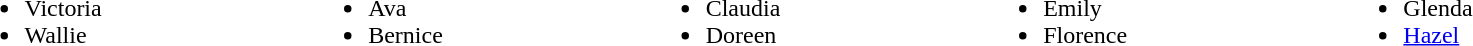<table width="90%">
<tr>
<td><br><ul><li>Victoria</li><li>Wallie</li></ul></td>
<td><br><ul><li>Ava</li><li>Bernice</li></ul></td>
<td><br><ul><li>Claudia</li><li>Doreen</li></ul></td>
<td><br><ul><li>Emily</li><li>Florence</li></ul></td>
<td><br><ul><li>Glenda</li><li><a href='#'>Hazel</a></li></ul></td>
</tr>
</table>
